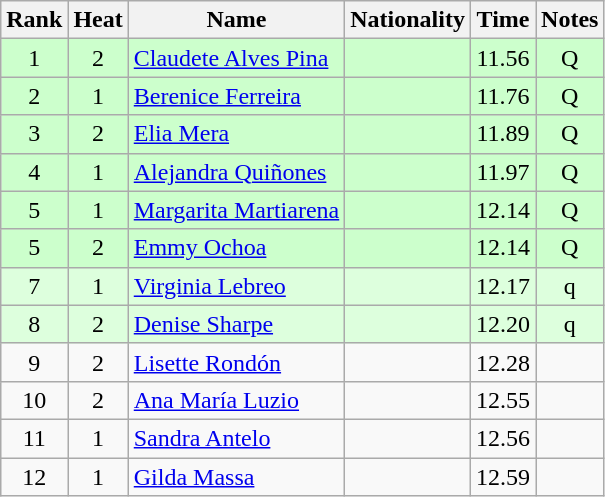<table class="wikitable sortable" style="text-align:center">
<tr>
<th>Rank</th>
<th>Heat</th>
<th>Name</th>
<th>Nationality</th>
<th>Time</th>
<th>Notes</th>
</tr>
<tr bgcolor=ccffcc>
<td>1</td>
<td>2</td>
<td align=left><a href='#'>Claudete Alves Pina</a></td>
<td align=left></td>
<td>11.56</td>
<td>Q</td>
</tr>
<tr bgcolor=ccffcc>
<td>2</td>
<td>1</td>
<td align=left><a href='#'>Berenice Ferreira</a></td>
<td align=left></td>
<td>11.76</td>
<td>Q</td>
</tr>
<tr bgcolor=ccffcc>
<td>3</td>
<td>2</td>
<td align=left><a href='#'>Elia Mera</a></td>
<td align=left></td>
<td>11.89</td>
<td>Q</td>
</tr>
<tr bgcolor=ccffcc>
<td>4</td>
<td>1</td>
<td align=left><a href='#'>Alejandra Quiñones</a></td>
<td align=left></td>
<td>11.97</td>
<td>Q</td>
</tr>
<tr bgcolor=ccffcc>
<td>5</td>
<td>1</td>
<td align=left><a href='#'>Margarita Martiarena</a></td>
<td align=left></td>
<td>12.14</td>
<td>Q</td>
</tr>
<tr bgcolor=ccffcc>
<td>5</td>
<td>2</td>
<td align=left><a href='#'>Emmy Ochoa</a></td>
<td align=left></td>
<td>12.14</td>
<td>Q</td>
</tr>
<tr bgcolor=ddffdd>
<td>7</td>
<td>1</td>
<td align=left><a href='#'>Virginia Lebreo</a></td>
<td align=left></td>
<td>12.17</td>
<td>q</td>
</tr>
<tr bgcolor=ddffdd>
<td>8</td>
<td>2</td>
<td align=left><a href='#'>Denise Sharpe</a></td>
<td align=left></td>
<td>12.20</td>
<td>q</td>
</tr>
<tr>
<td>9</td>
<td>2</td>
<td align=left><a href='#'>Lisette Rondón</a></td>
<td align=left></td>
<td>12.28</td>
<td></td>
</tr>
<tr>
<td>10</td>
<td>2</td>
<td align=left><a href='#'>Ana María Luzio</a></td>
<td align=left></td>
<td>12.55</td>
<td></td>
</tr>
<tr>
<td>11</td>
<td>1</td>
<td align=left><a href='#'>Sandra Antelo</a></td>
<td align=left></td>
<td>12.56</td>
<td></td>
</tr>
<tr>
<td>12</td>
<td>1</td>
<td align=left><a href='#'>Gilda Massa</a></td>
<td align=left></td>
<td>12.59</td>
<td></td>
</tr>
</table>
